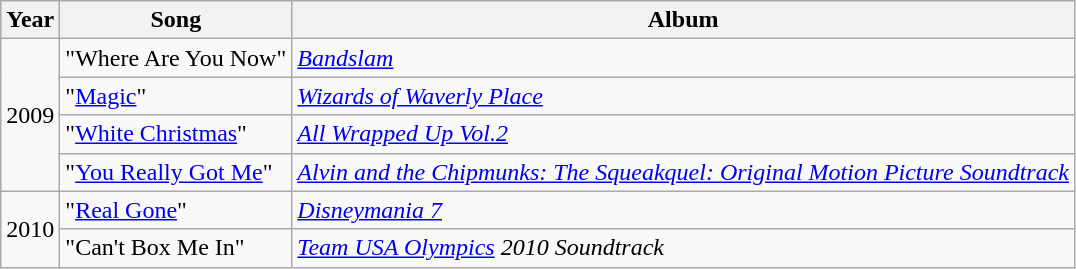<table class="wikitable">
<tr>
<th align="left">Year</th>
<th align="left">Song</th>
<th align="left">Album</th>
</tr>
<tr>
<td rowspan=4>2009</td>
<td align="left">"Where Are You Now"</td>
<td align="left"><em><a href='#'>Bandslam</a></em></td>
</tr>
<tr>
<td align="left">"<a href='#'>Magic</a>"</td>
<td align="left"><em><a href='#'>Wizards of Waverly Place</a></em></td>
</tr>
<tr>
<td align="left">"<a href='#'>White Christmas</a>"</td>
<td align="left"><em><a href='#'>All Wrapped Up Vol.2</a></em></td>
</tr>
<tr>
<td align="left">"<a href='#'>You Really Got Me</a>"</td>
<td align="left"><em><a href='#'>Alvin and the Chipmunks: The Squeakquel: Original Motion Picture Soundtrack</a></em></td>
</tr>
<tr>
<td rowspan=2>2010</td>
<td align="left">"<a href='#'>Real Gone</a>"</td>
<td align="left"><em><a href='#'>Disneymania 7</a></em></td>
</tr>
<tr>
<td align="left">"Can't Box Me In"</td>
<td align="left"><em><a href='#'>Team USA Olympics</a> 2010 Soundtrack</em></td>
</tr>
</table>
